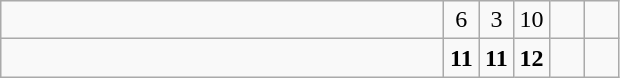<table class="wikitable">
<tr>
<td style="width:18em"></td>
<td align=center style="width:1em">6</td>
<td align=center style="width:1em">3</td>
<td align=center style="width:1em">10</td>
<td align=center style="width:1em"></td>
<td align=center style="width:1em"></td>
</tr>
<tr>
<td style="width:18em"><strong></strong></td>
<td align=center style="width:1em"><strong>11</strong></td>
<td align=center style="width:1em"><strong>11</strong></td>
<td align=center style="width:1em"><strong>12</strong></td>
<td align=center style="width:1em"></td>
<td align=center style="width:1em"></td>
</tr>
</table>
